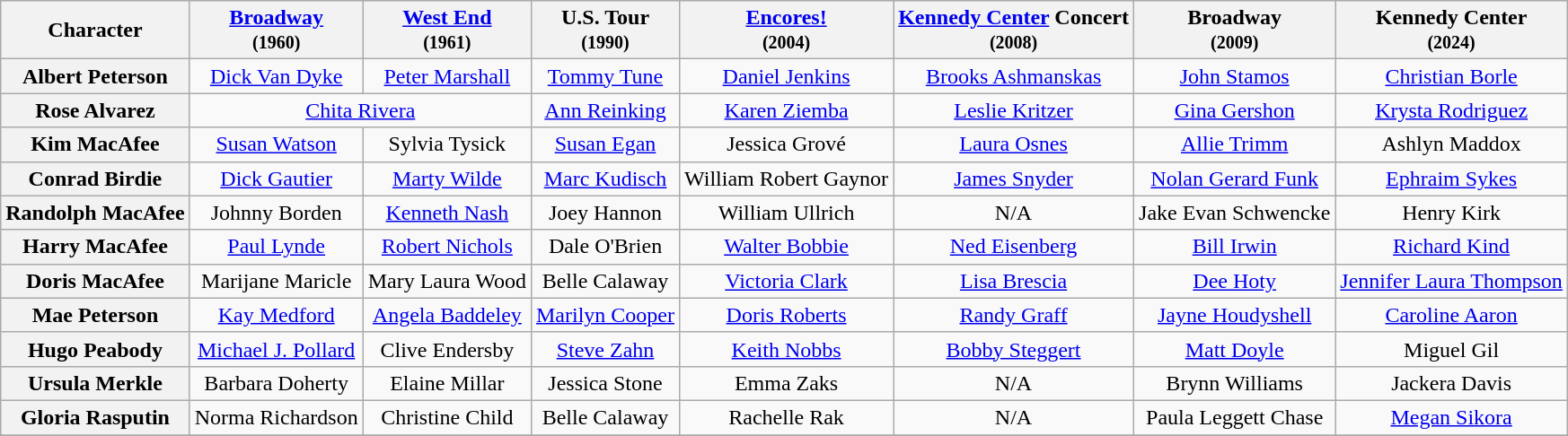<table class="wikitable" style="width:1000;">
<tr>
<th>Character</th>
<th><a href='#'>Broadway</a><br><small>(1960)</small></th>
<th><a href='#'>West End</a><br><small>(1961)</small></th>
<th>U.S. Tour<br><small>(1990)</small></th>
<th><a href='#'>Encores!</a><br><small>(2004)</small></th>
<th><a href='#'>Kennedy Center</a> Concert<br><small>(2008)</small></th>
<th>Broadway<br><small>(2009)</small></th>
<th>Kennedy Center<br><small>(2024)</small></th>
</tr>
<tr>
<th>Albert Peterson</th>
<td colspan='1' align=center><a href='#'>Dick Van Dyke</a></td>
<td colspan='1' align=center><a href='#'>Peter Marshall</a></td>
<td colspan='1' align=center><a href='#'>Tommy Tune</a></td>
<td colspan='1' align=center><a href='#'>Daniel Jenkins</a></td>
<td colspan='1' align=center><a href='#'>Brooks Ashmanskas</a></td>
<td colspan='1' align=center><a href='#'>John Stamos</a></td>
<td colspan='1' align=center><a href='#'>Christian Borle</a></td>
</tr>
<tr>
<th>Rose Alvarez</th>
<td colspan='2' align=center><a href='#'>Chita Rivera</a></td>
<td colspan='1' align=center><a href='#'>Ann Reinking</a></td>
<td colspan='1' align=center><a href='#'>Karen Ziemba</a></td>
<td colspan='1' align=center><a href='#'>Leslie Kritzer</a></td>
<td colspan='1' align=center><a href='#'>Gina Gershon</a></td>
<td colspan='1' align=center><a href='#'>Krysta Rodriguez</a></td>
</tr>
<tr>
<th>Kim MacAfee</th>
<td colspan='1' align=center><a href='#'>Susan Watson</a></td>
<td colspan='1' align=center>Sylvia Tysick</td>
<td colspan='1' align=center><a href='#'>Susan Egan</a></td>
<td colspan='1' align=center>Jessica Grové</td>
<td colspan='1' align=center><a href='#'>Laura Osnes</a></td>
<td colspan='1' align=center><a href='#'>Allie Trimm</a></td>
<td colspan='1' align=center>Ashlyn Maddox</td>
</tr>
<tr>
<th>Conrad Birdie</th>
<td colspan='1' align=center><a href='#'>Dick Gautier</a></td>
<td colspan='1' align=center><a href='#'>Marty Wilde</a></td>
<td colspan='1' align=center><a href='#'>Marc Kudisch</a></td>
<td colspan='1' align=center>William Robert Gaynor</td>
<td colspan='1' align=center><a href='#'>James Snyder</a></td>
<td colspan='1' align=center><a href='#'>Nolan Gerard Funk</a></td>
<td colspan='1' align=center><a href='#'>Ephraim Sykes</a></td>
</tr>
<tr>
<th>Randolph MacAfee</th>
<td colspan='1' align=center>Johnny Borden</td>
<td colspan='1' align=center><a href='#'>Kenneth Nash</a></td>
<td colspan='1' align=center>Joey Hannon</td>
<td colspan='1' align=center>William Ullrich</td>
<td colspan='1' align=center>N/A</td>
<td colspan='1' align=center>Jake Evan Schwencke</td>
<td colspan='1' align=center>Henry Kirk</td>
</tr>
<tr>
<th>Harry MacAfee</th>
<td colspan='1' align=center><a href='#'>Paul Lynde</a></td>
<td colspan='1' align=center><a href='#'>Robert Nichols</a></td>
<td colspan='1' align=center>Dale O'Brien</td>
<td colspan='1' align=center><a href='#'>Walter Bobbie</a></td>
<td colspan='1' align=center><a href='#'>Ned Eisenberg</a></td>
<td colspan='1' align=center><a href='#'>Bill Irwin</a></td>
<td colspan='1' align=center><a href='#'>Richard Kind</a></td>
</tr>
<tr>
<th>Doris MacAfee</th>
<td colspan='1' align=center>Marijane Maricle</td>
<td colspan='1' align=center>Mary Laura Wood</td>
<td colspan='1' align=center>Belle Calaway</td>
<td colspan='1' align=center><a href='#'>Victoria Clark</a></td>
<td colspan='1' align=center><a href='#'>Lisa Brescia</a></td>
<td colspan='1' align=center><a href='#'>Dee Hoty</a></td>
<td colspan='1' align=center><a href='#'>Jennifer Laura Thompson</a></td>
</tr>
<tr>
<th>Mae Peterson</th>
<td colspan='1' align=center><a href='#'>Kay Medford</a></td>
<td colspan='1' align=center><a href='#'>Angela Baddeley</a></td>
<td colspan='1' align=center><a href='#'>Marilyn Cooper</a></td>
<td colspan='1' align=center><a href='#'>Doris Roberts</a></td>
<td colspan='1' align=center><a href='#'>Randy Graff</a></td>
<td colspan='1' align=center><a href='#'>Jayne Houdyshell</a></td>
<td colspan='1' align=center><a href='#'>Caroline Aaron</a></td>
</tr>
<tr>
<th>Hugo Peabody</th>
<td colspan='1' align=center><a href='#'>Michael J. Pollard</a></td>
<td colspan='1' align=center>Clive Endersby</td>
<td colspan='1' align=center><a href='#'>Steve Zahn</a></td>
<td colspan='1' align=center><a href='#'>Keith Nobbs</a></td>
<td colspan='1' align=center><a href='#'>Bobby Steggert</a></td>
<td colspan='1' align=center><a href='#'>Matt Doyle</a></td>
<td colspan='1' align=center>Miguel Gil</td>
</tr>
<tr>
<th>Ursula Merkle</th>
<td colspan='1' align=center>Barbara Doherty</td>
<td colspan='1' align=center>Elaine Millar</td>
<td colspan='1' align=center>Jessica Stone</td>
<td colspan='1' align=center>Emma Zaks</td>
<td colspan='1' align=center>N/A</td>
<td colspan='1' align=center>Brynn Williams</td>
<td colspan='1' align=center>Jackera Davis</td>
</tr>
<tr>
<th>Gloria Rasputin</th>
<td colspan='1' align=center>Norma Richardson</td>
<td colspan='1' align=center>Christine Child</td>
<td colspan='1' align=center>Belle Calaway</td>
<td colspan='1' align=center>Rachelle Rak</td>
<td colspan='1' align=center>N/A</td>
<td colspan='1' align=center>Paula Leggett Chase</td>
<td colspan='1' align=center><a href='#'>Megan Sikora</a></td>
</tr>
<tr>
</tr>
</table>
